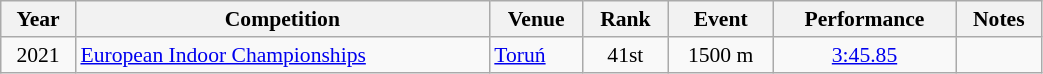<table class="wikitable" width=55% style="font-size:90%; text-align:center;">
<tr>
<th>Year</th>
<th>Competition</th>
<th>Venue</th>
<th>Rank</th>
<th>Event</th>
<th>Performance</th>
<th>Notes</th>
</tr>
<tr>
<td>2021</td>
<td align=left><a href='#'>European Indoor Championships</a></td>
<td align=left> <a href='#'>Toruń</a></td>
<td>41st</td>
<td>1500 m</td>
<td><a href='#'>3:45.85</a></td>
<td></td>
</tr>
</table>
